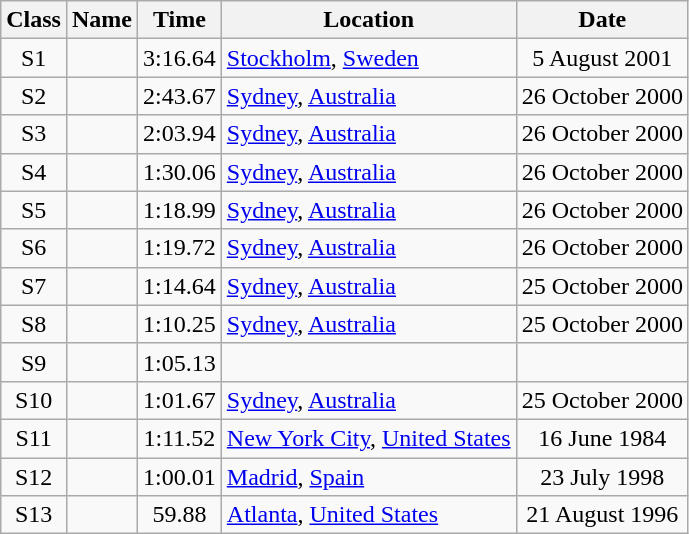<table class=wikitable style=text-align:center>
<tr>
<th>Class</th>
<th>Name</th>
<th>Time</th>
<th>Location</th>
<th>Date</th>
</tr>
<tr>
<td>S1</td>
<td align=left></td>
<td>3:16.64</td>
<td align=left><a href='#'>Stockholm</a>, <a href='#'>Sweden</a></td>
<td>5 August 2001</td>
</tr>
<tr>
<td>S2</td>
<td align=left></td>
<td>2:43.67</td>
<td align=left><a href='#'>Sydney</a>, <a href='#'>Australia</a></td>
<td>26 October 2000</td>
</tr>
<tr>
<td>S3</td>
<td align=left></td>
<td>2:03.94</td>
<td align=left><a href='#'>Sydney</a>, <a href='#'>Australia</a></td>
<td>26 October 2000</td>
</tr>
<tr>
<td>S4</td>
<td align=left></td>
<td>1:30.06</td>
<td align=left><a href='#'>Sydney</a>, <a href='#'>Australia</a></td>
<td>26 October 2000</td>
</tr>
<tr>
<td>S5</td>
<td align=left></td>
<td>1:18.99</td>
<td align=left><a href='#'>Sydney</a>, <a href='#'>Australia</a></td>
<td>26 October 2000</td>
</tr>
<tr>
<td>S6</td>
<td align=left></td>
<td>1:19.72</td>
<td align=left><a href='#'>Sydney</a>, <a href='#'>Australia</a></td>
<td>26 October 2000</td>
</tr>
<tr>
<td>S7</td>
<td align=left></td>
<td>1:14.64</td>
<td align=left><a href='#'>Sydney</a>, <a href='#'>Australia</a></td>
<td>25 October 2000</td>
</tr>
<tr>
<td>S8</td>
<td align=left></td>
<td>1:10.25</td>
<td align=left><a href='#'>Sydney</a>, <a href='#'>Australia</a></td>
<td>25 October 2000</td>
</tr>
<tr>
<td>S9</td>
<td align=left></td>
<td>1:05.13</td>
<td align=left></td>
<td></td>
</tr>
<tr>
<td>S10</td>
<td align=left></td>
<td>1:01.67</td>
<td align=left><a href='#'>Sydney</a>, <a href='#'>Australia</a></td>
<td>25 October 2000</td>
</tr>
<tr>
<td>S11</td>
<td align=left></td>
<td>1:11.52</td>
<td align=left><a href='#'>New York City</a>, <a href='#'>United States</a></td>
<td>16 June 1984</td>
</tr>
<tr>
<td>S12</td>
<td align=left></td>
<td>1:00.01</td>
<td align=left><a href='#'>Madrid</a>, <a href='#'>Spain</a></td>
<td>23 July 1998</td>
</tr>
<tr>
<td>S13</td>
<td align=left></td>
<td>59.88</td>
<td align=left><a href='#'>Atlanta</a>, <a href='#'>United States</a></td>
<td>21 August 1996</td>
</tr>
</table>
